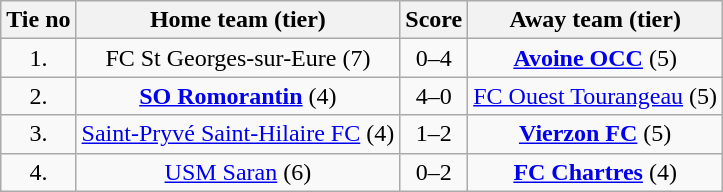<table class="wikitable" style="text-align: center">
<tr>
<th>Tie no</th>
<th>Home team (tier)</th>
<th>Score</th>
<th>Away team (tier)</th>
</tr>
<tr>
<td>1.</td>
<td>FC St Georges-sur-Eure (7)</td>
<td>0–4</td>
<td><strong><a href='#'>Avoine OCC</a></strong> (5)</td>
</tr>
<tr>
<td>2.</td>
<td><strong><a href='#'>SO Romorantin</a></strong> (4)</td>
<td>4–0</td>
<td><a href='#'>FC Ouest Tourangeau</a> (5)</td>
</tr>
<tr>
<td>3.</td>
<td><a href='#'>Saint-Pryvé Saint-Hilaire FC</a> (4)</td>
<td>1–2</td>
<td><strong><a href='#'>Vierzon FC</a></strong> (5)</td>
</tr>
<tr>
<td>4.</td>
<td><a href='#'>USM Saran</a> (6)</td>
<td>0–2</td>
<td><strong><a href='#'>FC Chartres</a></strong> (4)</td>
</tr>
</table>
